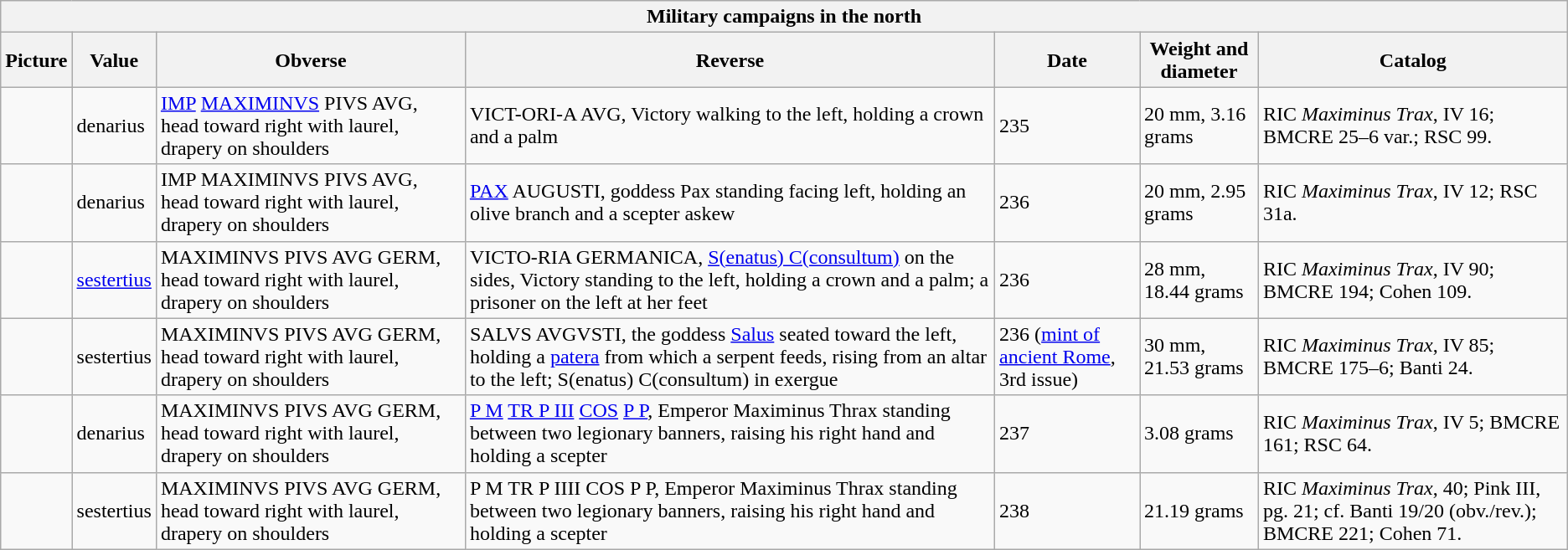<table class="wikitable">
<tr>
<th colspan="7">Military campaigns in the north</th>
</tr>
<tr>
<th>Picture</th>
<th>Value</th>
<th>Obverse</th>
<th>Reverse</th>
<th>Date</th>
<th>Weight and diameter</th>
<th>Catalog</th>
</tr>
<tr>
<td></td>
<td>denarius</td>
<td><a href='#'>IMP</a> <a href='#'>MAXIMINVS</a> PIVS AVG, head toward right with laurel, drapery on shoulders</td>
<td>VICT-ORI-A AVG, Victory walking to the left, holding a crown and a palm</td>
<td>235</td>
<td>20 mm, 3.16 grams</td>
<td>RIC <em>Maximinus Trax</em>, IV 16; BMCRE 25–6 var.; RSC 99.</td>
</tr>
<tr>
<td></td>
<td>denarius</td>
<td>IMP MAXIMINVS PIVS AVG, head toward right with laurel, drapery on shoulders</td>
<td><a href='#'>PAX</a> AUGUSTI, goddess Pax standing facing left, holding an olive branch and a scepter askew</td>
<td>236</td>
<td>20 mm, 2.95 grams</td>
<td>RIC <em>Maximinus Trax</em>, IV 12; RSC 31a.</td>
</tr>
<tr>
<td></td>
<td><a href='#'>sestertius</a></td>
<td>MAXIMINVS PIVS AVG GERM, head toward right with laurel, drapery on shoulders</td>
<td>VICTO-RIA GERMANICA, <a href='#'>S(enatus) C(consultum)</a> on the sides, Victory standing to the left, holding a crown and a palm; a prisoner on the left at her feet</td>
<td>236</td>
<td>28 mm, 18.44 grams</td>
<td>RIC <em>Maximinus Trax</em>, IV 90; BMCRE 194; Cohen 109.</td>
</tr>
<tr>
<td></td>
<td>sestertius</td>
<td>MAXIMINVS PIVS AVG GERM, head toward right with laurel, drapery on shoulders</td>
<td>SALVS AVGVSTI, the goddess <a href='#'>Salus</a> seated toward the left, holding a <a href='#'>patera</a> from which a serpent feeds, rising from an altar to the left; S(enatus) C(consultum) in exergue</td>
<td>236 (<a href='#'>mint of ancient Rome</a>, 3rd issue)</td>
<td>30 mm, 21.53 grams</td>
<td>RIC <em>Maximinus Trax</em>, IV 85; BMCRE 175–6; Banti 24.</td>
</tr>
<tr>
<td></td>
<td>denarius</td>
<td>MAXIMINVS PIVS AVG GERM, head toward right with laurel, drapery on shoulders</td>
<td><a href='#'>P M</a> <a href='#'>TR P III</a> <a href='#'>COS</a> <a href='#'>P P</a>, Emperor Maximinus Thrax standing between two legionary banners, raising his right hand and holding a scepter</td>
<td>237</td>
<td>3.08 grams</td>
<td>RIC <em>Maximinus Trax</em>, IV 5; BMCRE 161; RSC 64.</td>
</tr>
<tr>
<td></td>
<td>sestertius</td>
<td>MAXIMINVS PIVS AVG GERM, head toward right with laurel, drapery on shoulders</td>
<td>P M TR P IIII COS P P, Emperor Maximinus Thrax standing between two legionary banners, raising his right hand and holding a scepter</td>
<td>238</td>
<td>21.19 grams</td>
<td>RIC <em>Maximinus Trax</em>, 40; Pink III, pg. 21; cf. Banti 19/20 (obv./rev.); BMCRE 221; Cohen 71.</td>
</tr>
</table>
